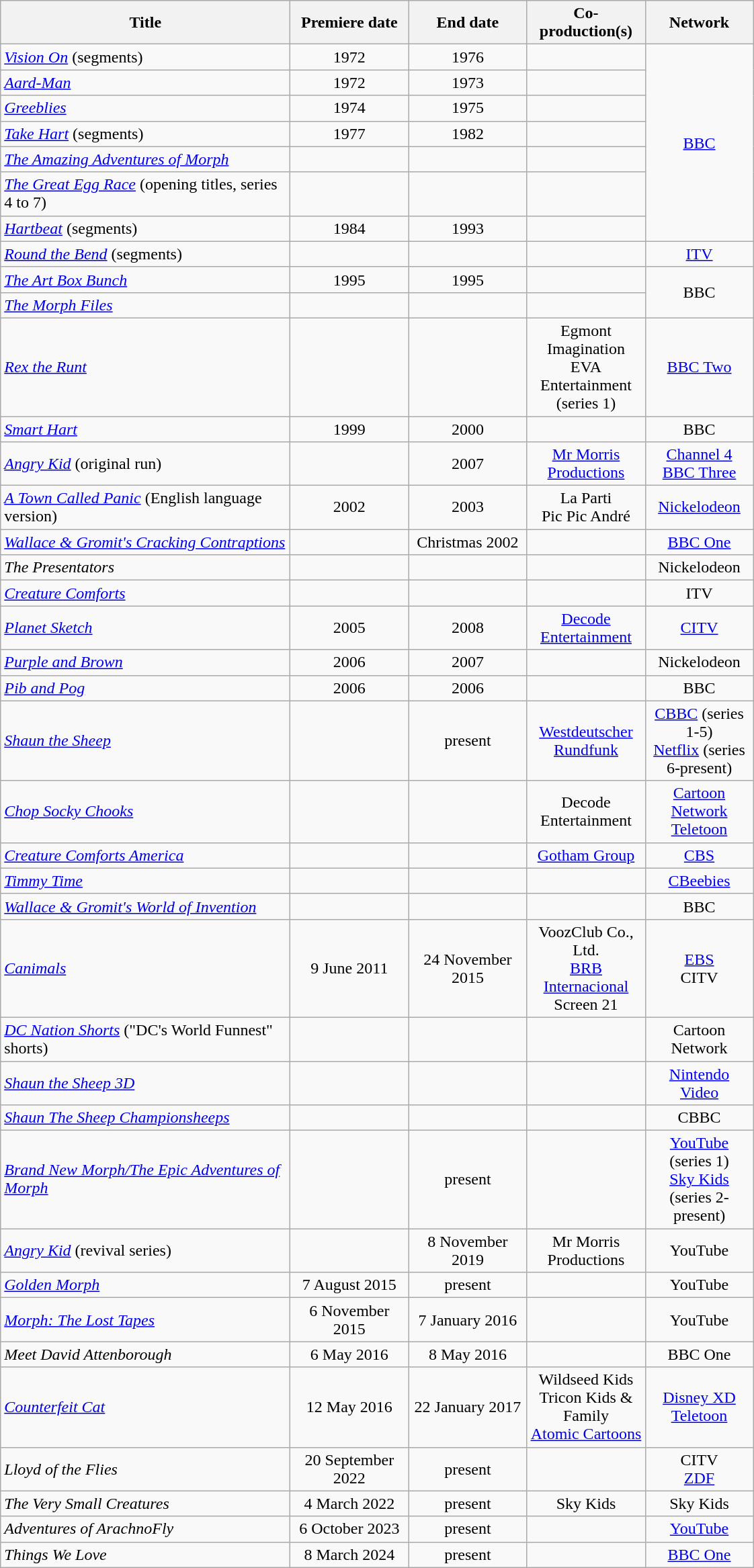<table class="wikitable sortable" style="text-align: center;">
<tr>
<th width=280px>Title</th>
<th width=110>Premiere date</th>
<th width=110>End date</th>
<th width=110>Co-production(s)</th>
<th width=100>Network</th>
</tr>
<tr>
<td style="text-align:left;"><em><a href='#'>Vision On</a></em> (segments)</td>
<td>1972</td>
<td>1976</td>
<td></td>
<td rowspan="7"><a href='#'>BBC</a></td>
</tr>
<tr>
<td style="text-align:left;"><em><a href='#'>Aard-Man</a></em></td>
<td>1972</td>
<td>1973</td>
<td></td>
</tr>
<tr>
<td style="text-align:left;"><em><a href='#'>Greeblies</a></em></td>
<td>1974</td>
<td>1975</td>
<td></td>
</tr>
<tr>
<td style="text-align:left;"><em><a href='#'>Take Hart</a></em> (segments)</td>
<td>1977</td>
<td>1982</td>
<td></td>
</tr>
<tr>
<td style="text-align:left;"><em><a href='#'>The Amazing Adventures of Morph</a></em></td>
<td></td>
<td></td>
<td></td>
</tr>
<tr>
<td style="text-align:left;"><em><a href='#'>The Great Egg Race</a></em> (opening titles, series 4 to 7)</td>
<td></td>
<td></td>
<td></td>
</tr>
<tr>
<td style="text-align:left;"><em><a href='#'>Hartbeat</a></em> (segments)</td>
<td>1984</td>
<td>1993</td>
<td></td>
</tr>
<tr>
<td style="text-align:left;"><em><a href='#'>Round the Bend</a></em> (segments)</td>
<td></td>
<td></td>
<td></td>
<td><a href='#'>ITV</a></td>
</tr>
<tr>
<td style="text-align:left;"><em><a href='#'>The Art Box Bunch</a></em></td>
<td>1995</td>
<td>1995</td>
<td></td>
<td rowspan="2">BBC</td>
</tr>
<tr>
<td style="text-align:left;"><em><a href='#'>The Morph Files</a></em></td>
<td></td>
<td></td>
<td></td>
</tr>
<tr>
<td style="text-align:left;"><em><a href='#'>Rex the Runt</a></em></td>
<td></td>
<td></td>
<td>Egmont Imagination<br>EVA Entertainment (series 1)</td>
<td><a href='#'>BBC Two</a></td>
</tr>
<tr>
<td style="text-align:left;"><em><a href='#'>Smart Hart</a></em></td>
<td>1999</td>
<td>2000</td>
<td></td>
<td>BBC</td>
</tr>
<tr>
<td style="text-align:left;"><em><a href='#'>Angry Kid</a></em> (original run)</td>
<td></td>
<td>2007</td>
<td><a href='#'>Mr Morris Productions</a></td>
<td><a href='#'>Channel 4</a><br><a href='#'>BBC Three</a></td>
</tr>
<tr>
<td style="text-align:left;"><em><a href='#'>A Town Called Panic</a></em> (English language version)</td>
<td>2002</td>
<td>2003</td>
<td>La Parti<br>Pic Pic André</td>
<td><a href='#'>Nickelodeon</a></td>
</tr>
<tr>
<td style="text-align:left;"><em><a href='#'>Wallace & Gromit's Cracking Contraptions</a></em></td>
<td></td>
<td>Christmas  2002</td>
<td></td>
<td><a href='#'>BBC One</a></td>
</tr>
<tr>
<td style="text-align:left;"><em>The Presentators</em></td>
<td></td>
<td></td>
<td></td>
<td>Nickelodeon</td>
</tr>
<tr>
<td style="text-align:left;"><em><a href='#'>Creature Comforts</a></em></td>
<td></td>
<td></td>
<td></td>
<td>ITV</td>
</tr>
<tr>
<td style="text-align:left;"><em><a href='#'>Planet Sketch</a></em></td>
<td>2005</td>
<td>2008</td>
<td><a href='#'>Decode Entertainment</a></td>
<td><a href='#'>CITV</a></td>
</tr>
<tr>
<td style="text-align:left;"><em><a href='#'>Purple and Brown</a></em></td>
<td>2006</td>
<td>2007</td>
<td></td>
<td>Nickelodeon</td>
</tr>
<tr>
<td style="text-align:left;"><em><a href='#'>Pib and Pog</a></em></td>
<td>2006</td>
<td>2006</td>
<td></td>
<td>BBC</td>
</tr>
<tr>
<td style="text-align:left;"><em><a href='#'>Shaun the Sheep</a></em></td>
<td></td>
<td>present</td>
<td><a href='#'>Westdeutscher Rundfunk</a></td>
<td><a href='#'>CBBC</a> (series 1-5)<br><a href='#'>Netflix</a> (series 6-present)</td>
</tr>
<tr>
<td style="text-align:left;"><em><a href='#'>Chop Socky Chooks</a></em></td>
<td></td>
<td></td>
<td>Decode Entertainment</td>
<td><a href='#'>Cartoon Network</a><br><a href='#'>Teletoon</a></td>
</tr>
<tr>
<td style="text-align:left;"><em><a href='#'>Creature Comforts America</a></em></td>
<td></td>
<td></td>
<td><a href='#'>Gotham Group</a></td>
<td><a href='#'>CBS</a></td>
</tr>
<tr>
<td style="text-align:left;"><em><a href='#'>Timmy Time</a></em></td>
<td></td>
<td></td>
<td></td>
<td><a href='#'>CBeebies</a></td>
</tr>
<tr>
<td style="text-align:left;"><em><a href='#'>Wallace & Gromit's World of Invention</a></em></td>
<td></td>
<td></td>
<td></td>
<td>BBC</td>
</tr>
<tr>
<td style="text-align:left;"><em><a href='#'>Canimals</a></em></td>
<td>9 June 2011</td>
<td>24 November 2015</td>
<td>VoozClub Co., Ltd.<br><a href='#'>BRB Internacional</a><br>Screen 21</td>
<td><a href='#'>EBS</a><br>CITV</td>
</tr>
<tr>
<td style="text-align:left;"><em><a href='#'>DC Nation Shorts</a></em> ("DC's World Funnest" shorts)</td>
<td></td>
<td></td>
<td></td>
<td>Cartoon Network</td>
</tr>
<tr>
<td style="text-align:left;"><em><a href='#'>Shaun the Sheep 3D</a></em></td>
<td></td>
<td></td>
<td></td>
<td><a href='#'>Nintendo Video</a></td>
</tr>
<tr>
<td style="text-align:left;"><em><a href='#'>Shaun The Sheep Championsheeps</a></em></td>
<td></td>
<td></td>
<td></td>
<td>CBBC</td>
</tr>
<tr>
<td style="text-align:left;"><em><a href='#'>Brand New Morph/The Epic Adventures of Morph</a></em></td>
<td></td>
<td>present</td>
<td></td>
<td><a href='#'>YouTube</a> (series 1)<br><a href='#'>Sky Kids</a> (series 2-present)</td>
</tr>
<tr>
<td style="text-align:left;"><em><a href='#'>Angry Kid</a></em> (revival series)</td>
<td></td>
<td>8 November 2019</td>
<td>Mr Morris Productions</td>
<td>YouTube</td>
</tr>
<tr>
<td style="text-align:left;"><em><a href='#'>Golden Morph</a></em></td>
<td>7 August 2015</td>
<td>present</td>
<td></td>
<td>YouTube</td>
</tr>
<tr>
<td style="text-align:left;"><em><a href='#'>Morph: The Lost Tapes</a></em></td>
<td>6 November 2015</td>
<td>7 January 2016</td>
<td></td>
<td>YouTube</td>
</tr>
<tr>
<td style="text-align:left;"><em>Meet David Attenborough</em></td>
<td>6 May 2016</td>
<td>8 May 2016</td>
<td></td>
<td>BBC One</td>
</tr>
<tr>
<td style="text-align:left;"><em><a href='#'>Counterfeit Cat</a></em></td>
<td>12 May 2016</td>
<td>22 January 2017</td>
<td>Wildseed Kids<br>Tricon Kids & Family<br><a href='#'>Atomic Cartoons</a></td>
<td><a href='#'>Disney XD</a><br><a href='#'>Teletoon</a></td>
</tr>
<tr>
<td style="text-align:left;"><em>Lloyd of the Flies</em></td>
<td>20 September 2022</td>
<td>present</td>
<td></td>
<td>CITV<br><a href='#'>ZDF</a></td>
</tr>
<tr>
<td style="text-align:left;"><em>The Very Small Creatures</em></td>
<td>4 March 2022</td>
<td>present</td>
<td>Sky Kids</td>
<td>Sky Kids</td>
</tr>
<tr>
<td style="text-align:left;"><em>Adventures of ArachnoFly</em></td>
<td>6 October 2023</td>
<td>present</td>
<td></td>
<td><a href='#'>YouTube</a></td>
</tr>
<tr>
<td style="text-align:left;"><em>Things We Love</em></td>
<td>8 March 2024</td>
<td>present</td>
<td></td>
<td><a href='#'>BBC One</a></td>
</tr>
</table>
